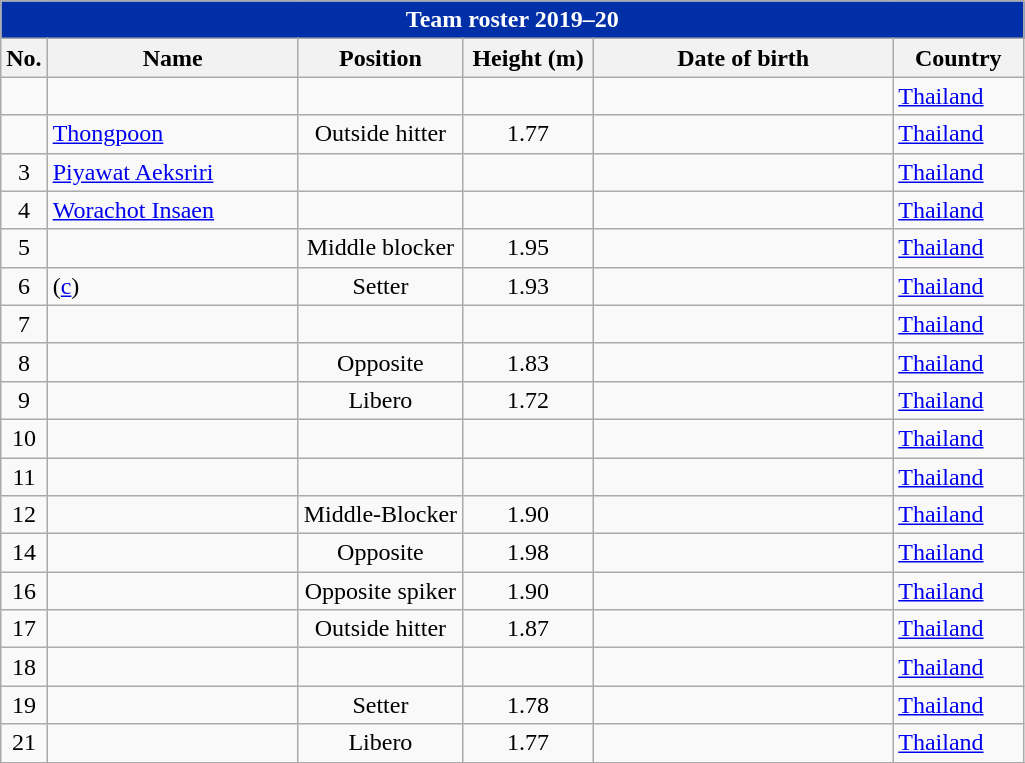<table class="wikitable sortable" style="font-size:100%; text-align:center;">
<tr>
<th colspan="6" style="background:#002FA7; color:#FFFFFF;">Team roster 2019–20</th>
</tr>
<tr>
<th>No.</th>
<th style="width:10em">Name</th>
<th>Position</th>
<th style="width:5em">Height (m)</th>
<th style="width:12em">Date of birth</th>
<th style="width:5em">Country</th>
</tr>
<tr>
<td></td>
<td align="left"></td>
<td></td>
<td></td>
<td align="right"></td>
<td align="left"> <a href='#'>Thailand</a></td>
</tr>
<tr>
<td></td>
<td align="left"><a href='#'>Thongpoon</a></td>
<td>Outside hitter</td>
<td>1.77</td>
<td align="right"></td>
<td align="left"> <a href='#'>Thailand</a></td>
</tr>
<tr>
<td>3</td>
<td align="left"><a href='#'>Piyawat Aeksriri</a></td>
<td></td>
<td></td>
<td align="right"></td>
<td align="left"> <a href='#'>Thailand</a></td>
</tr>
<tr>
<td>4</td>
<td align="left"><a href='#'>Worachot Insaen</a></td>
<td></td>
<td></td>
<td align="right"></td>
<td align="left"> <a href='#'>Thailand</a></td>
</tr>
<tr>
<td>5</td>
<td align="left"></td>
<td>Middle blocker</td>
<td>1.95</td>
<td align="right"></td>
<td align="left"> <a href='#'>Thailand</a></td>
</tr>
<tr>
<td>6</td>
<td align="left"> (<a href='#'>c</a>)</td>
<td>Setter</td>
<td>1.93</td>
<td align="right"></td>
<td align="left"> <a href='#'>Thailand</a></td>
</tr>
<tr>
<td>7</td>
<td align="left"></td>
<td></td>
<td></td>
<td align="right"></td>
<td align="left"> <a href='#'>Thailand</a></td>
</tr>
<tr>
<td>8</td>
<td align="left"></td>
<td>Opposite</td>
<td>1.83</td>
<td align="right"></td>
<td align="left"> <a href='#'>Thailand</a></td>
</tr>
<tr>
<td>9</td>
<td align="left"></td>
<td>Libero</td>
<td>1.72</td>
<td align="right"></td>
<td align="left"> <a href='#'>Thailand</a></td>
</tr>
<tr>
<td>10</td>
<td align="left"></td>
<td></td>
<td></td>
<td align="right"></td>
<td align="left"> <a href='#'>Thailand</a></td>
</tr>
<tr>
<td>11</td>
<td align="left"></td>
<td></td>
<td></td>
<td align="right"></td>
<td align="left"> <a href='#'>Thailand</a></td>
</tr>
<tr>
<td>12</td>
<td align="left"></td>
<td>Middle-Blocker</td>
<td>1.90</td>
<td align="right"></td>
<td align="left"> <a href='#'>Thailand</a></td>
</tr>
<tr>
<td>14</td>
<td align="left"></td>
<td>Opposite</td>
<td>1.98</td>
<td align="right"></td>
<td align="left"> <a href='#'>Thailand</a></td>
</tr>
<tr>
<td>16</td>
<td align="left"></td>
<td>Opposite spiker</td>
<td>1.90</td>
<td align="right"></td>
<td align="left"> <a href='#'>Thailand</a></td>
</tr>
<tr>
<td>17</td>
<td align="left"></td>
<td>Outside hitter</td>
<td>1.87</td>
<td align="right"></td>
<td align="left"> <a href='#'>Thailand</a></td>
</tr>
<tr>
<td>18</td>
<td align="left"></td>
<td></td>
<td></td>
<td align="right"></td>
<td align="left"> <a href='#'>Thailand</a></td>
</tr>
<tr>
<td>19</td>
<td align="left"></td>
<td>Setter</td>
<td>1.78</td>
<td align="right"></td>
<td align="left"> <a href='#'>Thailand</a></td>
</tr>
<tr>
<td>21</td>
<td align="left"></td>
<td>Libero</td>
<td>1.77</td>
<td align="right"></td>
<td align="left"> <a href='#'>Thailand</a></td>
</tr>
<tr>
</tr>
</table>
